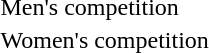<table>
<tr>
<td>Men's competition</td>
<td></td>
<td></td>
<td></td>
</tr>
<tr>
<td>Women's competition</td>
<td></td>
<td></td>
<td></td>
</tr>
</table>
